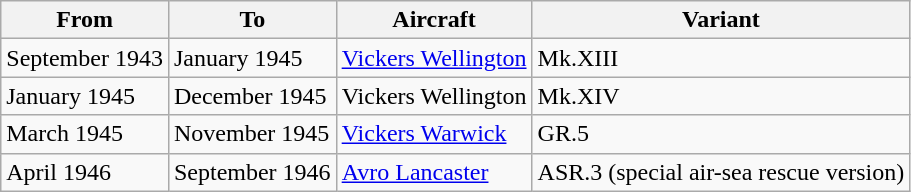<table class="wikitable">
<tr>
<th>From</th>
<th>To</th>
<th>Aircraft</th>
<th>Variant</th>
</tr>
<tr>
<td>September 1943</td>
<td>January 1945</td>
<td><a href='#'>Vickers Wellington</a></td>
<td>Mk.XIII</td>
</tr>
<tr>
<td>January 1945</td>
<td>December 1945</td>
<td>Vickers Wellington</td>
<td>Mk.XIV</td>
</tr>
<tr>
<td>March 1945</td>
<td>November 1945</td>
<td><a href='#'>Vickers Warwick</a></td>
<td>GR.5</td>
</tr>
<tr>
<td>April 1946</td>
<td>September 1946</td>
<td><a href='#'>Avro Lancaster</a></td>
<td>ASR.3 (special air-sea rescue version)</td>
</tr>
</table>
